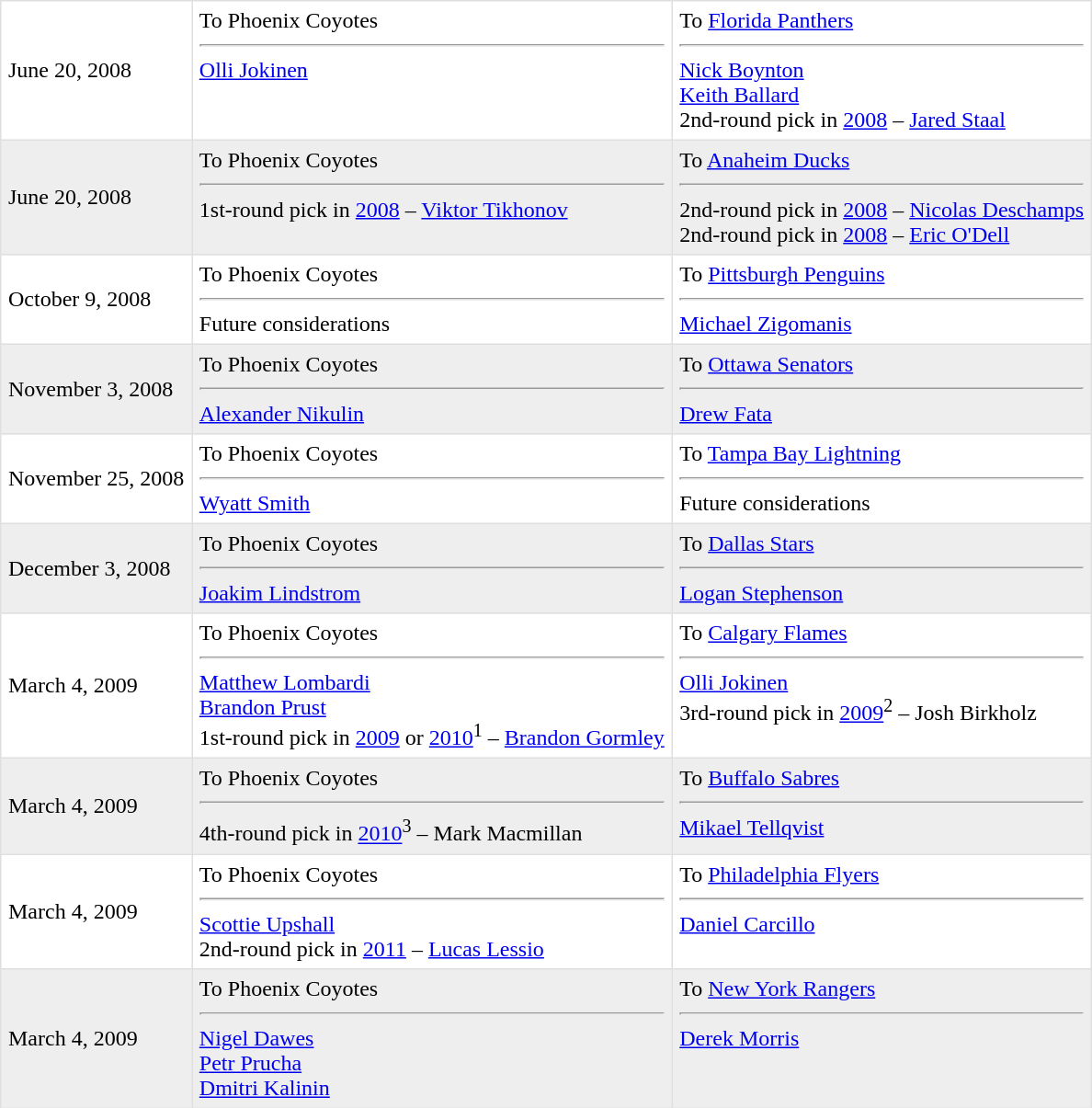<table border=1 style="border-collapse:collapse" bordercolor="#DFDFDF"  cellpadding="5">
<tr>
<td>June 20, 2008</td>
<td valign="top">To Phoenix Coyotes <hr><a href='#'>Olli Jokinen</a></td>
<td valign="top">To <a href='#'>Florida Panthers</a> <hr><a href='#'>Nick Boynton</a><br><a href='#'>Keith Ballard</a><br>2nd-round pick in <a href='#'>2008</a> – <a href='#'>Jared Staal</a></td>
</tr>
<tr bgcolor="#eeeeee">
<td>June 20, 2008</td>
<td valign="top">To Phoenix Coyotes <hr>1st-round pick in <a href='#'>2008</a> – <a href='#'>Viktor Tikhonov</a></td>
<td valign="top">To <a href='#'>Anaheim Ducks</a> <hr>2nd-round pick in <a href='#'>2008</a> – <a href='#'>Nicolas Deschamps</a><br>2nd-round pick in <a href='#'>2008</a> – <a href='#'>Eric O'Dell</a></td>
</tr>
<tr>
<td>October 9, 2008</td>
<td valign="top">To Phoenix Coyotes <hr>Future considerations</td>
<td valign="top">To <a href='#'>Pittsburgh Penguins</a> <hr><a href='#'>Michael Zigomanis</a></td>
</tr>
<tr bgcolor="#eeeeee">
<td>November 3, 2008</td>
<td valign="top">To Phoenix Coyotes <hr><a href='#'>Alexander Nikulin</a></td>
<td valign="top">To <a href='#'>Ottawa Senators</a> <hr><a href='#'>Drew Fata</a></td>
</tr>
<tr>
<td>November 25, 2008</td>
<td valign="top">To Phoenix Coyotes <hr><a href='#'>Wyatt Smith</a></td>
<td valign="top">To <a href='#'>Tampa Bay Lightning</a> <hr>Future considerations</td>
</tr>
<tr bgcolor="#eeeeee">
<td>December 3, 2008</td>
<td valign="top">To Phoenix Coyotes <hr><a href='#'>Joakim Lindstrom</a></td>
<td valign="top">To <a href='#'>Dallas Stars</a> <hr><a href='#'>Logan Stephenson</a></td>
</tr>
<tr>
<td>March 4, 2009</td>
<td valign="top">To Phoenix Coyotes <hr><a href='#'>Matthew Lombardi</a><br><a href='#'>Brandon Prust</a><br>1st-round pick in <a href='#'>2009</a> or <a href='#'>2010</a><sup>1</sup> – <a href='#'>Brandon Gormley</a></td>
<td valign="top">To <a href='#'>Calgary Flames</a> <hr><a href='#'>Olli Jokinen</a><br>3rd-round pick in <a href='#'>2009</a><sup>2</sup> – Josh Birkholz</td>
</tr>
<tr bgcolor="#eeeeee">
<td>March 4, 2009</td>
<td valign="top">To Phoenix Coyotes <hr>4th-round pick in <a href='#'>2010</a><sup>3</sup> – Mark Macmillan</td>
<td valign="top">To <a href='#'>Buffalo Sabres</a> <hr><a href='#'>Mikael Tellqvist</a></td>
</tr>
<tr>
<td>March 4, 2009</td>
<td valign="top">To Phoenix Coyotes <hr><a href='#'>Scottie Upshall</a><br>2nd-round pick in <a href='#'>2011</a> – <a href='#'>Lucas Lessio</a></td>
<td valign="top">To <a href='#'>Philadelphia Flyers</a> <hr><a href='#'>Daniel Carcillo</a></td>
</tr>
<tr bgcolor="#eeeeee">
<td>March 4, 2009</td>
<td valign="top">To Phoenix Coyotes <hr><a href='#'>Nigel Dawes</a><br><a href='#'>Petr Prucha</a><br><a href='#'>Dmitri Kalinin</a></td>
<td valign="top">To <a href='#'>New York Rangers</a> <hr><a href='#'>Derek Morris</a></td>
</tr>
</table>
